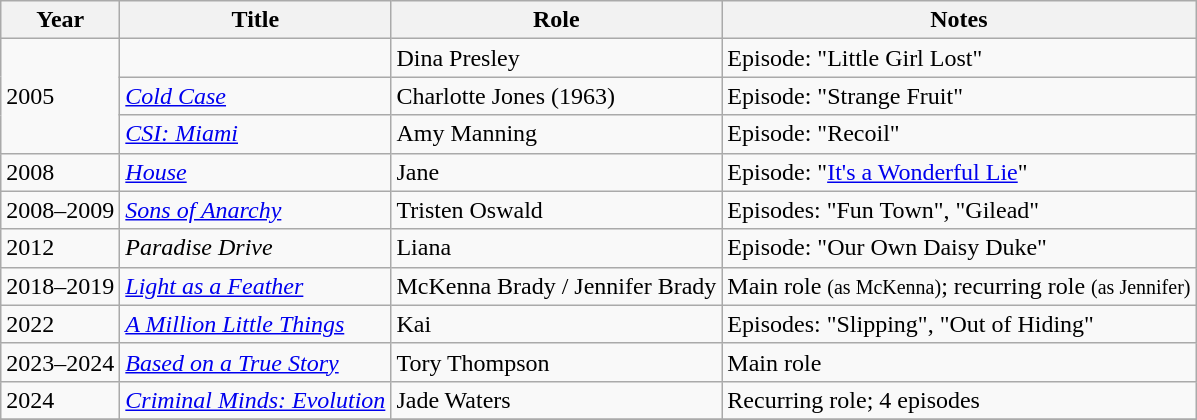<table class="wikitable sortable">
<tr>
<th>Year</th>
<th>Title</th>
<th>Role</th>
<th class="unsortable">Notes</th>
</tr>
<tr>
<td rowspan="3">2005</td>
<td><em></em></td>
<td>Dina Presley</td>
<td>Episode: "Little Girl Lost"</td>
</tr>
<tr>
<td><em><a href='#'>Cold Case</a></em></td>
<td>Charlotte Jones (1963)</td>
<td>Episode: "Strange Fruit"</td>
</tr>
<tr>
<td><em><a href='#'>CSI: Miami</a></em></td>
<td>Amy Manning</td>
<td>Episode: "Recoil"</td>
</tr>
<tr>
<td>2008</td>
<td><em><a href='#'>House</a></em></td>
<td>Jane</td>
<td>Episode: "<a href='#'>It's a Wonderful Lie</a>"</td>
</tr>
<tr>
<td>2008–2009</td>
<td><em><a href='#'>Sons of Anarchy</a></em></td>
<td>Tristen Oswald</td>
<td>Episodes: "Fun Town", "Gilead"</td>
</tr>
<tr>
<td>2012</td>
<td><em>Paradise Drive</em></td>
<td>Liana</td>
<td>Episode: "Our Own Daisy Duke"</td>
</tr>
<tr>
<td>2018–2019</td>
<td><em><a href='#'>Light as a Feather</a></em></td>
<td>McKenna Brady / Jennifer Brady</td>
<td>Main role <small>(as McKenna)</small>; recurring role <small>(as Jennifer)</small></td>
</tr>
<tr>
<td>2022</td>
<td><em><a href='#'>A Million Little Things</a></em></td>
<td>Kai</td>
<td>Episodes: "Slipping", "Out of Hiding"</td>
</tr>
<tr>
<td>2023–2024</td>
<td><em><a href='#'>Based on a True Story</a></em></td>
<td>Tory Thompson</td>
<td>Main role</td>
</tr>
<tr>
<td>2024</td>
<td><em><a href='#'>Criminal Minds: Evolution</a></em></td>
<td>Jade Waters</td>
<td>Recurring role; 4 episodes</td>
</tr>
<tr>
</tr>
</table>
